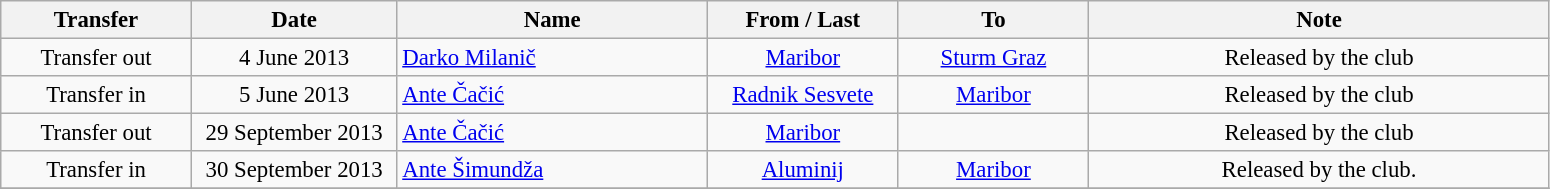<table class="wikitable" style="font-size:95%; text-align: center;">
<tr>
<th style="width:120px;">Transfer</th>
<th style="width:130px;">Date</th>
<th style="width:200px;">Name</th>
<th style="width:120px;">From / Last</th>
<th style="width:120px;">To</th>
<th style="width:300px;">Note</th>
</tr>
<tr>
<td>Transfer out</td>
<td>4 June 2013</td>
<td align=left> <a href='#'>Darko Milanič</a></td>
<td><a href='#'>Maribor</a></td>
<td><a href='#'>Sturm Graz</a></td>
<td>Released by the club</td>
</tr>
<tr>
<td>Transfer in</td>
<td>5 June 2013</td>
<td align=left> <a href='#'>Ante Čačić</a></td>
<td><a href='#'>Radnik Sesvete</a></td>
<td><a href='#'>Maribor</a></td>
<td>Released by the club</td>
</tr>
<tr>
<td>Transfer out</td>
<td>29 September 2013</td>
<td align=left> <a href='#'>Ante Čačić</a></td>
<td><a href='#'>Maribor</a></td>
<td></td>
<td>Released by the club</td>
</tr>
<tr>
<td>Transfer in</td>
<td>30 September 2013</td>
<td align=left> <a href='#'>Ante Šimundža</a></td>
<td><a href='#'>Aluminij</a></td>
<td><a href='#'>Maribor</a></td>
<td>Released by the club.</td>
</tr>
<tr>
</tr>
</table>
